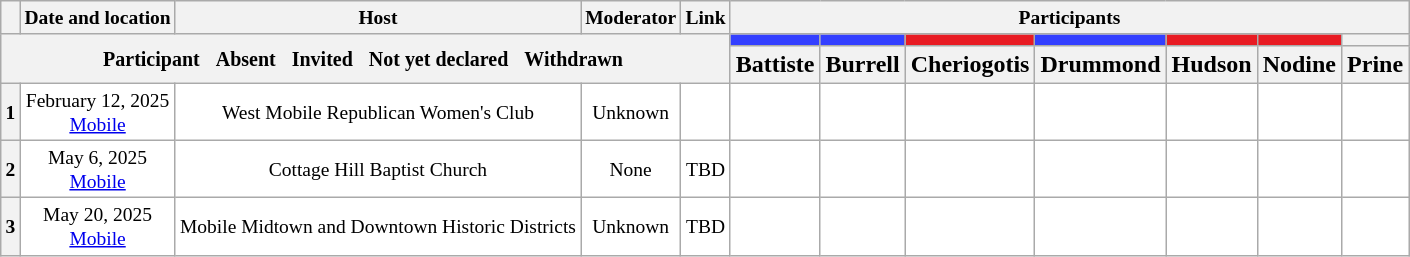<table class="wikitable" style="text-align:center;">
<tr style="font-size:small;">
<th scope="col"></th>
<th scope="col">Date and location</th>
<th scope="col">Host</th>
<th scope="col">Moderator</th>
<th scope="col">Link</th>
<th colspan="7" scope="col">Participants</th>
</tr>
<tr>
<th colspan="5" rowspan="2"> <small>Participant  </small> <small>Absent  </small> <small>Invited  </small> <small>Not yet declared  </small> <small>Withdrawn </small></th>
<th scope="col" style="background:#333FFF;"></th>
<th scope="col" style="background:#333FFF;"></th>
<th scope="col" style="background:#E81B23;"></th>
<th scope="col" style="background:#333FFF;"></th>
<th scope="col" style="background:#E81B23;"></th>
<th scope="col" style="background:#E81B23;"></th>
<th scope="col" style="background:#;"></th>
</tr>
<tr>
<th scope="col">Battiste</th>
<th scope="col">Burrell</th>
<th scope="col">Cheriogotis</th>
<th scope="col">Drummond</th>
<th scope="col">Hudson</th>
<th scope="col">Nodine</th>
<th scope="col">Prine</th>
</tr>
<tr style="background:#FFFFFF;font-size:small;">
<th scope="row">1</th>
<td style="white-space:nowrap;">February 12, 2025<br><a href='#'>Mobile</a></td>
<td style="white-space:nowrap;">West Mobile Republican Women's Club</td>
<td style="white-space:nowrap;">Unknown</td>
<td style="white-space:nowrap;"></td>
<td></td>
<td></td>
<td></td>
<td></td>
<td></td>
<td></td>
<td></td>
</tr>
<tr style="background:#FFFFFF;font-size:small;">
<th scope="row">2</th>
<td style="white-space:nowrap;">May 6, 2025<br><a href='#'>Mobile</a></td>
<td style="white-space:nowrap;">Cottage Hill Baptist Church</td>
<td style="white-space:nowrap;">None</td>
<td style="white-space:nowrap;">TBD</td>
<td></td>
<td></td>
<td></td>
<td></td>
<td></td>
<td></td>
<td></td>
</tr>
<tr style="background:#FFFFFF;font-size:small;">
<th scope="row">3</th>
<td style="white-space:nowrap;">May 20, 2025<br><a href='#'>Mobile</a></td>
<td style="white-space:nowrap;">Mobile Midtown and Downtown Historic Districts</td>
<td style="white-space:nowrap;">Unknown</td>
<td style="white-space:nowrap;">TBD</td>
<td></td>
<td></td>
<td></td>
<td></td>
<td></td>
<td></td>
<td></td>
</tr>
</table>
